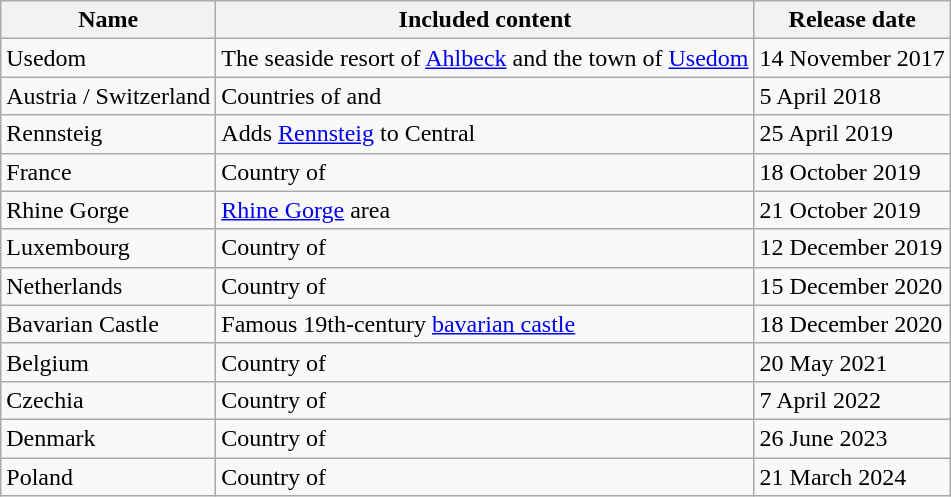<table class="wikitable">
<tr>
<th>Name</th>
<th>Included content</th>
<th>Release date</th>
</tr>
<tr>
<td>Usedom</td>
<td>The seaside resort of <a href='#'>Ahlbeck</a> and the town of <a href='#'>Usedom</a></td>
<td>14 November 2017</td>
</tr>
<tr>
<td>Austria / Switzerland</td>
<td>Countries of  and </td>
<td>5 April 2018</td>
</tr>
<tr>
<td>Rennsteig</td>
<td>Adds <a href='#'>Rennsteig</a> to Central </td>
<td>25 April 2019</td>
</tr>
<tr>
<td>France</td>
<td>Country of </td>
<td>18 October 2019</td>
</tr>
<tr>
<td>Rhine Gorge</td>
<td><a href='#'>Rhine Gorge</a> area</td>
<td>21 October 2019</td>
</tr>
<tr>
<td>Luxembourg</td>
<td>Country of </td>
<td>12 December 2019</td>
</tr>
<tr>
<td>Netherlands</td>
<td>Country of </td>
<td>15 December 2020</td>
</tr>
<tr>
<td>Bavarian Castle</td>
<td>Famous 19th-century <a href='#'>bavarian castle</a></td>
<td>18 December 2020</td>
</tr>
<tr>
<td>Belgium</td>
<td>Country of </td>
<td>20 May 2021</td>
</tr>
<tr>
<td>Czechia</td>
<td>Country of </td>
<td>7 April 2022</td>
</tr>
<tr>
<td>Denmark</td>
<td>Country of </td>
<td>26 June 2023</td>
</tr>
<tr>
<td>Poland</td>
<td>Country of </td>
<td>21 March 2024</td>
</tr>
</table>
